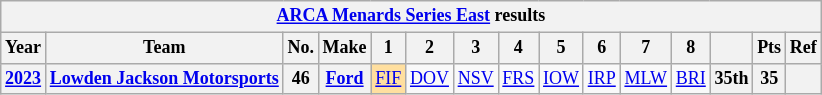<table class="wikitable" style="text-align:center; font-size:75%">
<tr>
<th colspan="15"><a href='#'>ARCA Menards Series East</a> results</th>
</tr>
<tr>
<th>Year</th>
<th>Team</th>
<th>No.</th>
<th>Make</th>
<th>1</th>
<th>2</th>
<th>3</th>
<th>4</th>
<th>5</th>
<th>6</th>
<th>7</th>
<th>8</th>
<th></th>
<th>Pts</th>
<th>Ref</th>
</tr>
<tr>
<th><a href='#'>2023</a></th>
<th><a href='#'>Lowden Jackson Motorsports</a></th>
<th>46</th>
<th><a href='#'>Ford</a></th>
<td style="background:#FFDF9F;"><a href='#'>FIF</a><br></td>
<td><a href='#'>DOV</a></td>
<td><a href='#'>NSV</a></td>
<td><a href='#'>FRS</a></td>
<td><a href='#'>IOW</a></td>
<td><a href='#'>IRP</a></td>
<td><a href='#'>MLW</a></td>
<td><a href='#'>BRI</a></td>
<th>35th</th>
<th>35</th>
<th></th>
</tr>
</table>
